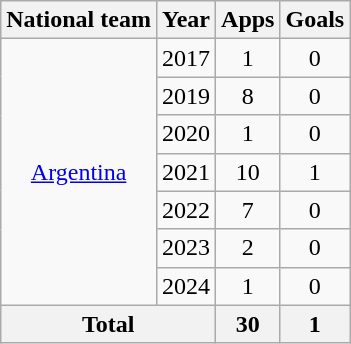<table class="wikitable" style="text-align:center">
<tr>
<th>National team</th>
<th>Year</th>
<th>Apps</th>
<th>Goals</th>
</tr>
<tr>
<td rowspan="7"><a href='#'>Argentina</a></td>
<td>2017</td>
<td>1</td>
<td>0</td>
</tr>
<tr>
<td>2019</td>
<td>8</td>
<td>0</td>
</tr>
<tr>
<td>2020</td>
<td>1</td>
<td>0</td>
</tr>
<tr>
<td>2021</td>
<td>10</td>
<td>1</td>
</tr>
<tr>
<td>2022</td>
<td>7</td>
<td>0</td>
</tr>
<tr>
<td>2023</td>
<td>2</td>
<td>0</td>
</tr>
<tr>
<td>2024</td>
<td>1</td>
<td>0</td>
</tr>
<tr>
<th colspan="2">Total</th>
<th>30</th>
<th>1</th>
</tr>
</table>
